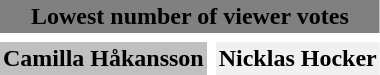<table cellpadding=2 cellspacing=6>
<tr style="background:grey;">
<td colspan="3" style="text-align:center;"><strong>Lowest number of viewer votes</strong></td>
</tr>
<tr>
<td style="background:silver;"><strong>Camilla Håkansson</strong></td>
<td style="background:#f0f0f0;"><strong>Nicklas Hocker</strong></td>
</tr>
</table>
